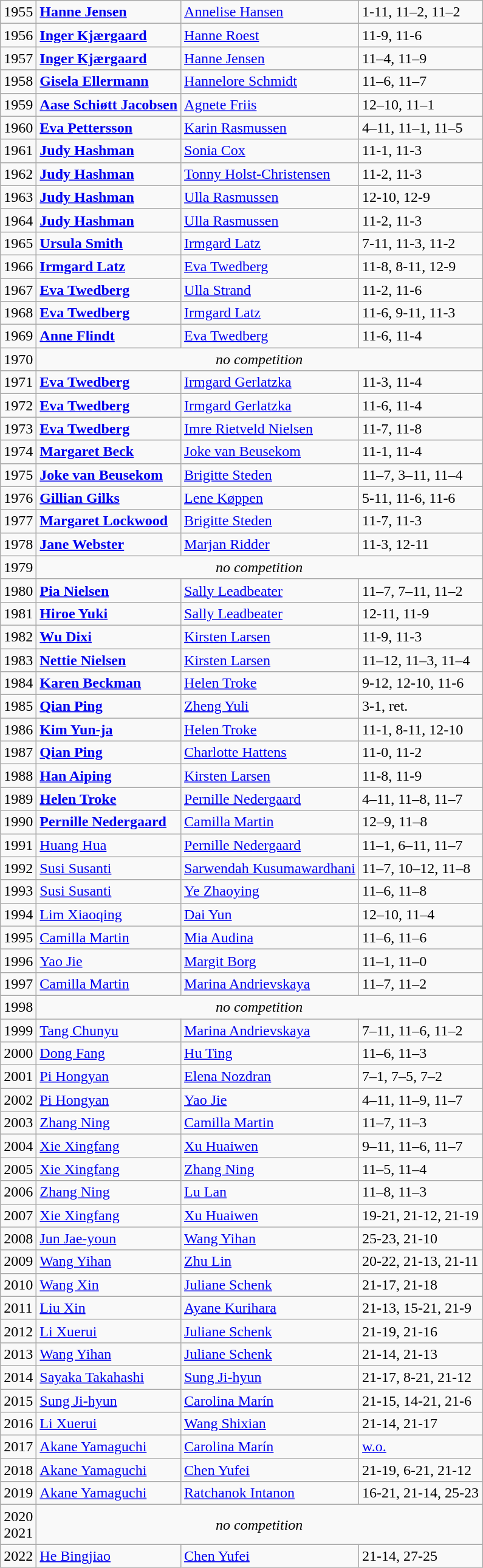<table class="wikitable">
<tr>
<td>1955</td>
<td><strong> <a href='#'>Hanne Jensen</a></strong></td>
<td> <a href='#'>Annelise Hansen</a></td>
<td>1-11, 11–2, 11–2</td>
</tr>
<tr>
<td>1956</td>
<td><strong> <a href='#'>Inger Kjærgaard</a></strong></td>
<td> <a href='#'>Hanne Roest</a></td>
<td>11-9, 11-6</td>
</tr>
<tr>
<td>1957</td>
<td><strong> <a href='#'>Inger Kjærgaard</a></strong></td>
<td> <a href='#'>Hanne Jensen</a></td>
<td>11–4, 11–9</td>
</tr>
<tr>
<td>1958</td>
<td><strong> <a href='#'>Gisela Ellermann</a></strong></td>
<td> <a href='#'>Hannelore Schmidt</a></td>
<td>11–6, 11–7</td>
</tr>
<tr>
<td>1959</td>
<td><strong> <a href='#'>Aase Schiøtt Jacobsen</a></strong></td>
<td> <a href='#'>Agnete Friis</a></td>
<td>12–10, 11–1</td>
</tr>
<tr>
<td>1960</td>
<td><strong> <a href='#'>Eva Pettersson</a></strong></td>
<td> <a href='#'>Karin Rasmussen</a></td>
<td>4–11, 11–1, 11–5</td>
</tr>
<tr>
<td>1961</td>
<td><strong> <a href='#'>Judy Hashman</a></strong></td>
<td> <a href='#'>Sonia Cox</a></td>
<td>11-1, 11-3</td>
</tr>
<tr>
<td>1962</td>
<td><strong> <a href='#'>Judy Hashman</a></strong></td>
<td> <a href='#'>Tonny Holst-Christensen</a></td>
<td>11-2, 11-3</td>
</tr>
<tr>
<td>1963</td>
<td><strong> <a href='#'>Judy Hashman</a></strong></td>
<td> <a href='#'>Ulla Rasmussen</a></td>
<td>12-10, 12-9</td>
</tr>
<tr>
<td>1964</td>
<td><strong> <a href='#'>Judy Hashman</a></strong></td>
<td> <a href='#'>Ulla Rasmussen</a></td>
<td>11-2, 11-3</td>
</tr>
<tr>
<td>1965</td>
<td><strong> <a href='#'>Ursula Smith</a></strong></td>
<td> <a href='#'>Irmgard Latz</a></td>
<td>7-11, 11-3, 11-2</td>
</tr>
<tr>
<td>1966</td>
<td><strong> <a href='#'>Irmgard Latz</a></strong></td>
<td> <a href='#'>Eva Twedberg</a></td>
<td>11-8, 8-11, 12-9</td>
</tr>
<tr>
<td>1967</td>
<td><strong> <a href='#'>Eva Twedberg</a></strong></td>
<td> <a href='#'>Ulla Strand</a></td>
<td>11-2, 11-6</td>
</tr>
<tr>
<td>1968</td>
<td><strong> <a href='#'>Eva Twedberg</a></strong></td>
<td> <a href='#'>Irmgard Latz</a></td>
<td>11-6, 9-11, 11-3</td>
</tr>
<tr>
<td>1969</td>
<td><strong> <a href='#'>Anne Flindt</a></strong></td>
<td> <a href='#'>Eva Twedberg</a></td>
<td>11-6, 11-4</td>
</tr>
<tr>
<td>1970</td>
<td colspan="3" align="center"><em>no competition</em></td>
</tr>
<tr>
<td>1971</td>
<td><strong> <a href='#'>Eva Twedberg</a></strong></td>
<td> <a href='#'>Irmgard Gerlatzka</a></td>
<td>11-3, 11-4</td>
</tr>
<tr>
<td>1972</td>
<td><strong> <a href='#'>Eva Twedberg</a></strong></td>
<td> <a href='#'>Irmgard Gerlatzka</a></td>
<td>11-6, 11-4</td>
</tr>
<tr>
<td>1973</td>
<td><strong> <a href='#'>Eva Twedberg</a></strong></td>
<td> <a href='#'>Imre Rietveld Nielsen</a></td>
<td>11-7, 11-8</td>
</tr>
<tr>
<td>1974</td>
<td><strong> <a href='#'>Margaret Beck</a></strong></td>
<td> <a href='#'>Joke van Beusekom</a></td>
<td>11-1, 11-4</td>
</tr>
<tr>
<td>1975</td>
<td><strong> <a href='#'>Joke van Beusekom</a></strong></td>
<td> <a href='#'>Brigitte Steden</a></td>
<td>11–7, 3–11, 11–4</td>
</tr>
<tr>
<td>1976</td>
<td><strong> <a href='#'>Gillian Gilks</a></strong></td>
<td> <a href='#'>Lene Køppen</a></td>
<td>5-11, 11-6, 11-6</td>
</tr>
<tr>
<td>1977</td>
<td><strong> <a href='#'>Margaret Lockwood</a></strong></td>
<td> <a href='#'>Brigitte Steden</a></td>
<td>11-7, 11-3</td>
</tr>
<tr>
<td>1978</td>
<td><strong> <a href='#'>Jane Webster</a></strong></td>
<td> <a href='#'>Marjan Ridder</a></td>
<td>11-3, 12-11</td>
</tr>
<tr>
<td>1979</td>
<td colspan="3" align="center"><em>no competition</em></td>
</tr>
<tr>
<td>1980</td>
<td><strong> <a href='#'>Pia Nielsen</a></strong></td>
<td> <a href='#'>Sally Leadbeater</a></td>
<td>11–7, 7–11, 11–2</td>
</tr>
<tr>
<td>1981</td>
<td><strong> <a href='#'>Hiroe Yuki</a></strong></td>
<td> <a href='#'>Sally Leadbeater</a></td>
<td>12-11, 11-9</td>
</tr>
<tr>
<td>1982</td>
<td><strong> <a href='#'>Wu Dixi</a></strong></td>
<td> <a href='#'>Kirsten Larsen</a></td>
<td>11-9, 11-3</td>
</tr>
<tr>
<td>1983</td>
<td><strong> <a href='#'>Nettie Nielsen</a></strong></td>
<td> <a href='#'>Kirsten Larsen</a></td>
<td>11–12, 11–3, 11–4</td>
</tr>
<tr>
<td>1984</td>
<td><strong> <a href='#'>Karen Beckman</a></strong></td>
<td> <a href='#'>Helen Troke</a></td>
<td>9-12, 12-10, 11-6</td>
</tr>
<tr>
<td>1985</td>
<td><strong> <a href='#'>Qian Ping</a></strong></td>
<td> <a href='#'>Zheng Yuli</a></td>
<td>3-1, ret.</td>
</tr>
<tr>
<td>1986</td>
<td><strong> <a href='#'>Kim Yun-ja</a></strong></td>
<td> <a href='#'>Helen Troke</a></td>
<td>11-1, 8-11, 12-10</td>
</tr>
<tr>
<td>1987</td>
<td><strong> <a href='#'>Qian Ping</a></strong></td>
<td> <a href='#'>Charlotte Hattens</a></td>
<td>11-0, 11-2</td>
</tr>
<tr>
<td>1988</td>
<td><strong> <a href='#'>Han Aiping</a></strong></td>
<td> <a href='#'>Kirsten Larsen</a></td>
<td>11-8, 11-9</td>
</tr>
<tr>
<td>1989</td>
<td><strong> <a href='#'>Helen Troke</a></strong></td>
<td> <a href='#'>Pernille Nedergaard</a></td>
<td>4–11, 11–8, 11–7</td>
</tr>
<tr>
<td>1990</td>
<td><strong> <a href='#'>Pernille Nedergaard</a></strong></td>
<td> <a href='#'>Camilla Martin</a></td>
<td>12–9, 11–8</td>
</tr>
<tr>
<td>1991</td>
<td> <a href='#'>Huang Hua</a></td>
<td> <a href='#'>Pernille Nedergaard</a></td>
<td>11–1, 6–11, 11–7</td>
</tr>
<tr>
<td>1992</td>
<td> <a href='#'>Susi Susanti</a></td>
<td> <a href='#'>Sarwendah Kusumawardhani</a></td>
<td>11–7, 10–12, 11–8</td>
</tr>
<tr>
<td>1993</td>
<td> <a href='#'>Susi Susanti</a></td>
<td> <a href='#'>Ye Zhaoying</a></td>
<td>11–6, 11–8</td>
</tr>
<tr>
<td>1994</td>
<td> <a href='#'>Lim Xiaoqing</a></td>
<td> <a href='#'>Dai Yun</a></td>
<td>12–10, 11–4</td>
</tr>
<tr>
<td>1995</td>
<td> <a href='#'>Camilla Martin</a></td>
<td> <a href='#'>Mia Audina</a></td>
<td>11–6, 11–6</td>
</tr>
<tr>
<td>1996</td>
<td> <a href='#'>Yao Jie</a></td>
<td> <a href='#'>Margit Borg</a></td>
<td>11–1, 11–0</td>
</tr>
<tr>
<td>1997</td>
<td> <a href='#'>Camilla Martin</a></td>
<td> <a href='#'>Marina Andrievskaya</a></td>
<td>11–7, 11–2</td>
</tr>
<tr>
<td>1998</td>
<td colspan="3" align="center"><em>no competition</em></td>
</tr>
<tr>
<td>1999</td>
<td> <a href='#'>Tang Chunyu</a></td>
<td> <a href='#'>Marina Andrievskaya</a></td>
<td>7–11, 11–6, 11–2</td>
</tr>
<tr>
<td>2000</td>
<td> <a href='#'>Dong Fang</a></td>
<td> <a href='#'>Hu Ting</a></td>
<td>11–6, 11–3</td>
</tr>
<tr>
<td>2001</td>
<td> <a href='#'>Pi Hongyan</a></td>
<td> <a href='#'>Elena Nozdran</a></td>
<td>7–1, 7–5, 7–2</td>
</tr>
<tr>
<td>2002</td>
<td> <a href='#'>Pi Hongyan</a></td>
<td> <a href='#'>Yao Jie</a></td>
<td>4–11, 11–9, 11–7</td>
</tr>
<tr>
<td>2003</td>
<td> <a href='#'>Zhang Ning</a></td>
<td> <a href='#'>Camilla Martin</a></td>
<td>11–7, 11–3</td>
</tr>
<tr>
<td>2004</td>
<td> <a href='#'>Xie Xingfang</a></td>
<td> <a href='#'>Xu Huaiwen</a></td>
<td>9–11, 11–6, 11–7</td>
</tr>
<tr>
<td>2005</td>
<td> <a href='#'>Xie Xingfang</a></td>
<td> <a href='#'>Zhang Ning</a></td>
<td>11–5, 11–4</td>
</tr>
<tr>
<td>2006</td>
<td> <a href='#'>Zhang Ning</a></td>
<td> <a href='#'>Lu Lan</a></td>
<td>11–8, 11–3</td>
</tr>
<tr>
<td>2007</td>
<td> <a href='#'>Xie Xingfang</a></td>
<td> <a href='#'>Xu Huaiwen</a></td>
<td>19-21, 21-12, 21-19</td>
</tr>
<tr>
<td>2008</td>
<td> <a href='#'>Jun Jae-youn</a></td>
<td> <a href='#'>Wang Yihan</a></td>
<td>25-23, 21-10</td>
</tr>
<tr>
<td>2009</td>
<td> <a href='#'>Wang Yihan</a></td>
<td> <a href='#'>Zhu Lin</a></td>
<td>20-22, 21-13, 21-11</td>
</tr>
<tr>
<td>2010</td>
<td> <a href='#'>Wang Xin</a></td>
<td> <a href='#'>Juliane Schenk</a></td>
<td>21-17, 21-18</td>
</tr>
<tr>
<td>2011</td>
<td> <a href='#'>Liu Xin</a></td>
<td> <a href='#'>Ayane Kurihara</a></td>
<td>21-13, 15-21, 21-9</td>
</tr>
<tr>
<td>2012</td>
<td> <a href='#'>Li Xuerui</a></td>
<td> <a href='#'>Juliane Schenk</a></td>
<td>21-19, 21-16</td>
</tr>
<tr>
<td>2013</td>
<td> <a href='#'>Wang Yihan</a></td>
<td> <a href='#'>Juliane Schenk</a></td>
<td>21-14, 21-13</td>
</tr>
<tr>
<td>2014</td>
<td> <a href='#'>Sayaka Takahashi</a></td>
<td> <a href='#'>Sung Ji-hyun</a></td>
<td>21-17, 8-21, 21-12</td>
</tr>
<tr>
<td>2015</td>
<td> <a href='#'>Sung Ji-hyun</a></td>
<td> <a href='#'>Carolina Marín</a></td>
<td>21-15, 14-21, 21-6</td>
</tr>
<tr>
<td>2016</td>
<td> <a href='#'>Li Xuerui</a></td>
<td> <a href='#'>Wang Shixian</a></td>
<td>21-14, 21-17</td>
</tr>
<tr>
<td>2017</td>
<td> <a href='#'>Akane Yamaguchi</a></td>
<td> <a href='#'>Carolina Marín</a></td>
<td><a href='#'>w.o.</a></td>
</tr>
<tr>
<td>2018</td>
<td> <a href='#'>Akane Yamaguchi</a></td>
<td> <a href='#'>Chen Yufei</a></td>
<td>21-19, 6-21, 21-12</td>
</tr>
<tr>
<td>2019</td>
<td> <a href='#'>Akane Yamaguchi</a></td>
<td> <a href='#'>Ratchanok Intanon</a></td>
<td>16-21, 21-14, 25-23</td>
</tr>
<tr>
<td>2020<br>2021</td>
<td colspan="3" align="center"><em>no competition</em></td>
</tr>
<tr>
<td>2022</td>
<td> <a href='#'>He Bingjiao</a></td>
<td> <a href='#'>Chen Yufei</a></td>
<td>21-14, 27-25</td>
</tr>
</table>
